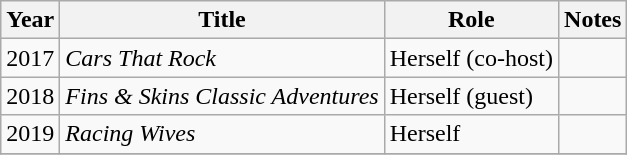<table class="wikitable sortable">
<tr>
<th>Year</th>
<th>Title</th>
<th>Role</th>
<th class="unsortable">Notes</th>
</tr>
<tr>
<td>2017</td>
<td><em>Cars That Rock</em></td>
<td>Herself (co-host)</td>
<td></td>
</tr>
<tr>
<td>2018</td>
<td><em>Fins & Skins Classic Adventures</em></td>
<td>Herself (guest)</td>
<td></td>
</tr>
<tr>
<td>2019</td>
<td><em>Racing Wives</em></td>
<td>Herself</td>
<td></td>
</tr>
<tr>
</tr>
</table>
